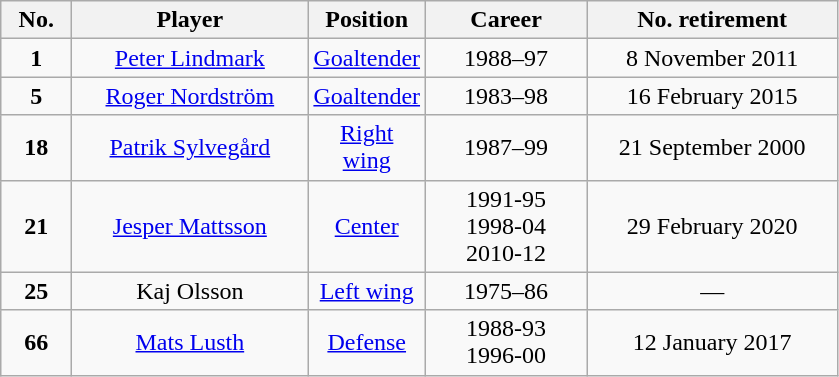<table class="wikitable sortable" style="text-align:center">
<tr>
<th width=40px>No.</th>
<th width=150px>Player</th>
<th width=60px>Position</th>
<th width=100px>Career</th>
<th width=160px>No. retirement</th>
</tr>
<tr>
<td><strong>1</strong></td>
<td><a href='#'>Peter Lindmark</a></td>
<td><a href='#'>Goaltender</a></td>
<td>1988–97</td>
<td>8 November 2011</td>
</tr>
<tr>
<td><strong>5</strong></td>
<td><a href='#'>Roger Nordström</a></td>
<td><a href='#'>Goaltender</a></td>
<td>1983–98</td>
<td>16 February 2015</td>
</tr>
<tr>
<td><strong>18</strong></td>
<td><a href='#'>Patrik Sylvegård</a></td>
<td><a href='#'>Right wing</a></td>
<td>1987–99</td>
<td>21 September 2000</td>
</tr>
<tr>
<td><strong>21</strong></td>
<td><a href='#'>Jesper Mattsson</a></td>
<td><a href='#'>Center</a></td>
<td>1991-95<br>1998-04<br>2010-12</td>
<td>29 February 2020</td>
</tr>
<tr>
<td><strong>25</strong></td>
<td>Kaj Olsson</td>
<td><a href='#'>Left wing</a></td>
<td>1975–86</td>
<td>—</td>
</tr>
<tr>
<td><strong>66</strong></td>
<td><a href='#'>Mats Lusth</a></td>
<td><a href='#'>Defense</a></td>
<td>1988-93<br>1996-00</td>
<td>12 January 2017</td>
</tr>
</table>
